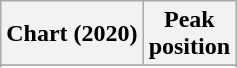<table class="wikitable plainrowheaders" style="text-align:center">
<tr>
<th scope="col">Chart (2020)</th>
<th scope="col">Peak<br>position</th>
</tr>
<tr>
</tr>
<tr>
</tr>
<tr>
</tr>
<tr>
</tr>
<tr>
</tr>
</table>
